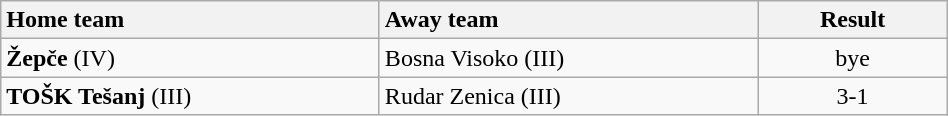<table class="wikitable" style="width:50%">
<tr>
<th style="width:40%; text-align:left">Home team</th>
<th style="width:40%; text-align:left">Away team</th>
<th>Result</th>
</tr>
<tr>
<td><strong>Žepče</strong> (IV)</td>
<td>Bosna Visoko (III)</td>
<td style="text-align:center">bye</td>
</tr>
<tr>
<td><strong>TOŠK Tešanj</strong> (III)</td>
<td>Rudar Zenica (III)</td>
<td style="text-align:center">3-1</td>
</tr>
</table>
